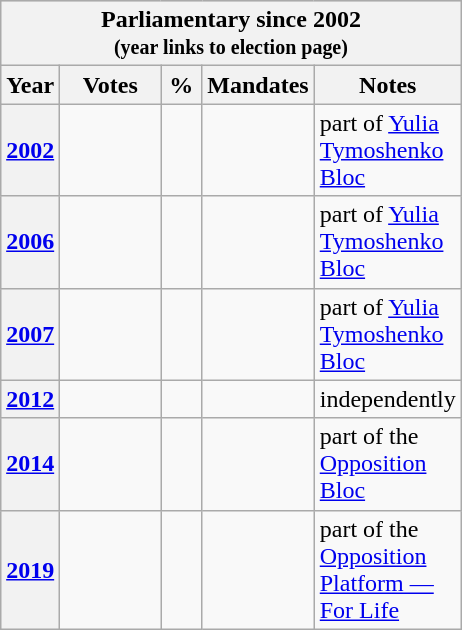<table class="wikitable" style="float:right">
<tr style="background-color:#C9C9C9">
<th colspan="9"><strong>Parliamentary since 2002<br><small>(year links to election page)</small></strong></th>
</tr>
<tr>
<th style="width: 20px">Year</th>
<th style="width: 60px">Votes</th>
<th style="width: 20px">%</th>
<th style="width: 20px">Mandates</th>
<th style="width: 60px">Notes</th>
</tr>
<tr>
<th><a href='#'>2002</a></th>
<td></td>
<td></td>
<td></td>
<td>part of <a href='#'>Yulia Tymoshenko Bloc</a></td>
</tr>
<tr>
<th><a href='#'>2006</a></th>
<td></td>
<td></td>
<td></td>
<td>part of <a href='#'>Yulia Tymoshenko Bloc</a></td>
</tr>
<tr>
<th><a href='#'>2007</a></th>
<td></td>
<td></td>
<td></td>
<td>part of <a href='#'>Yulia Tymoshenko Bloc</a></td>
</tr>
<tr>
<th><a href='#'>2012</a></th>
<td></td>
<td></td>
<td></td>
<td>independently</td>
</tr>
<tr>
<th><a href='#'>2014</a></th>
<td></td>
<td></td>
<td></td>
<td>part of the <a href='#'>Opposition Bloc</a></td>
</tr>
<tr>
<th><a href='#'>2019</a></th>
<td></td>
<td></td>
<td></td>
<td>part of the <a href='#'>Opposition Platform — For Life</a></td>
</tr>
</table>
